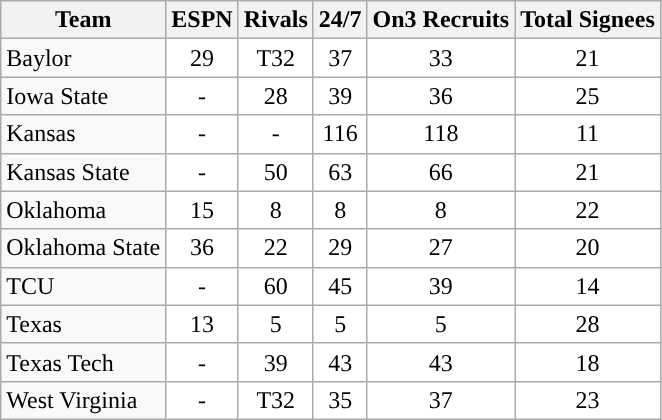<table class="wikitable">
<tr>
<th>Team</th>
<th>ESPN</th>
<th>Rivals</th>
<th>24/7</th>
<th>On3 Recruits</th>
<th>Total Signees</th>
</tr>
<tr>
<td>Baylor</td>
<td style="text-align:center; background:white">29</td>
<td style="text-align:center; background:white">T32</td>
<td style="text-align:center; background:white">37</td>
<td style="text-align:center; background:white">33</td>
<td style="text-align:center; background:white">21</td>
</tr>
<tr>
<td>Iowa State</td>
<td style="text-align:center; background:white">-</td>
<td style="text-align:center; background:white">28</td>
<td style="text-align:center; background:white">39</td>
<td style="text-align:center; background:white">36</td>
<td style="text-align:center; background:white">25</td>
</tr>
<tr>
<td>Kansas</td>
<td style="text-align:center; background:white">-</td>
<td style="text-align:center; background:white">-</td>
<td style="text-align:center; background:white">116</td>
<td style="text-align:center; background:white">118</td>
<td style="text-align:center; background:white">11</td>
</tr>
<tr>
<td>Kansas State</td>
<td style="text-align:center; background:white">-</td>
<td style="text-align:center; background:white">50</td>
<td style="text-align:center; background:white">63</td>
<td style="text-align:center; background:white">66</td>
<td style="text-align:center; background:white">21</td>
</tr>
<tr>
<td>Oklahoma</td>
<td style="text-align:center; background:white">15</td>
<td style="text-align:center; background:white">8</td>
<td style="text-align:center; background:white">8</td>
<td style="text-align:center; background:white">8</td>
<td style="text-align:center; background:white">22</td>
</tr>
<tr>
<td>Oklahoma State</td>
<td style="text-align:center; background:white">36</td>
<td style="text-align:center; background:white">22</td>
<td style="text-align:center; background:white">29</td>
<td style="text-align:center; background:white">27</td>
<td style="text-align:center; background:white">20</td>
</tr>
<tr>
<td>TCU</td>
<td style="text-align:center; background:white">-</td>
<td style="text-align:center; background:white">60</td>
<td style="text-align:center; background:white">45</td>
<td style="text-align:center; background:white">39</td>
<td style="text-align:center; background:white">14</td>
</tr>
<tr>
<td>Texas</td>
<td style="text-align:center; background:white">13</td>
<td style="text-align:center; background:white">5</td>
<td style="text-align:center; background:white">5</td>
<td style="text-align:center; background:white">5</td>
<td style="text-align:center; background:white">28</td>
</tr>
<tr>
<td>Texas Tech</td>
<td style="text-align:center; background:white">-</td>
<td style="text-align:center; background:white">39</td>
<td style="text-align:center; background:white">43</td>
<td style="text-align:center; background:white">43</td>
<td style="text-align:center; background:white">18</td>
</tr>
<tr>
<td>West Virginia</td>
<td style="text-align:center; background:white">-</td>
<td style="text-align:center; background:white">T32</td>
<td style="text-align:center; background:white">35</td>
<td style="text-align:center; background:white">37</td>
<td style="text-align:center; background:white">23</td>
</tr>
</table>
